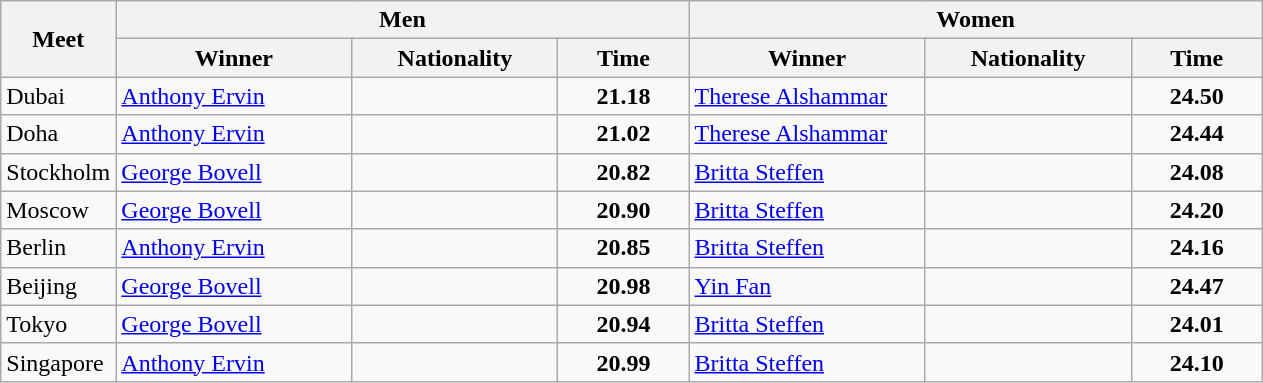<table class="wikitable">
<tr>
<th rowspan="2">Meet</th>
<th colspan="3">Men</th>
<th colspan="3">Women</th>
</tr>
<tr>
<th width=150>Winner</th>
<th width=130>Nationality</th>
<th width=80>Time</th>
<th width=150>Winner</th>
<th width=130>Nationality</th>
<th width=80>Time</th>
</tr>
<tr>
<td>Dubai</td>
<td><a href='#'>Anthony Ervin</a></td>
<td></td>
<td align=center><strong>21.18</strong></td>
<td><a href='#'>Therese Alshammar</a></td>
<td></td>
<td align=center><strong>24.50</strong></td>
</tr>
<tr>
<td>Doha</td>
<td><a href='#'>Anthony Ervin</a></td>
<td></td>
<td align=center><strong>21.02</strong></td>
<td><a href='#'>Therese Alshammar</a></td>
<td></td>
<td align=center><strong>24.44</strong></td>
</tr>
<tr>
<td>Stockholm</td>
<td><a href='#'>George Bovell</a></td>
<td></td>
<td align=center><strong>20.82</strong></td>
<td><a href='#'>Britta Steffen</a></td>
<td></td>
<td align=center><strong>24.08</strong></td>
</tr>
<tr>
<td>Moscow</td>
<td><a href='#'>George Bovell</a></td>
<td></td>
<td align=center><strong>20.90</strong></td>
<td><a href='#'>Britta Steffen</a></td>
<td></td>
<td align=center><strong>24.20</strong></td>
</tr>
<tr>
<td>Berlin</td>
<td><a href='#'>Anthony Ervin</a></td>
<td></td>
<td align=center><strong>20.85</strong></td>
<td><a href='#'>Britta Steffen</a></td>
<td></td>
<td align=center><strong>24.16</strong></td>
</tr>
<tr>
<td>Beijing</td>
<td><a href='#'>George Bovell</a></td>
<td></td>
<td align=center><strong>20.98</strong></td>
<td><a href='#'>Yin Fan</a></td>
<td></td>
<td align=center><strong>24.47</strong></td>
</tr>
<tr>
<td>Tokyo</td>
<td><a href='#'>George Bovell</a></td>
<td></td>
<td align=center><strong>20.94</strong></td>
<td><a href='#'>Britta Steffen</a></td>
<td></td>
<td align=center><strong>24.01</strong></td>
</tr>
<tr>
<td>Singapore</td>
<td><a href='#'>Anthony Ervin</a></td>
<td></td>
<td align=center><strong>20.99</strong></td>
<td><a href='#'>Britta Steffen</a></td>
<td></td>
<td align=center><strong>24.10</strong></td>
</tr>
</table>
